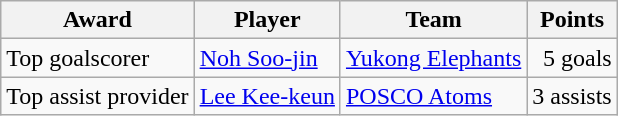<table class="wikitable">
<tr>
<th>Award</th>
<th>Player</th>
<th>Team</th>
<th>Points</th>
</tr>
<tr>
<td>Top goalscorer</td>
<td> <a href='#'>Noh Soo-jin</a></td>
<td><a href='#'>Yukong Elephants</a></td>
<td align="right">5 goals</td>
</tr>
<tr>
<td>Top assist provider</td>
<td> <a href='#'>Lee Kee-keun</a></td>
<td><a href='#'>POSCO Atoms</a></td>
<td align="right">3 assists</td>
</tr>
</table>
